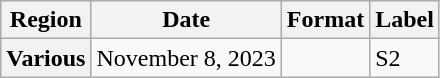<table class="wikitable plainrowheaders">
<tr>
<th scope="col">Region</th>
<th scope="col">Date</th>
<th scope="col">Format</th>
<th scope="col">Label</th>
</tr>
<tr>
<th scope="row">Various</th>
<td>November 8, 2023</td>
<td></td>
<td>S2</td>
</tr>
</table>
